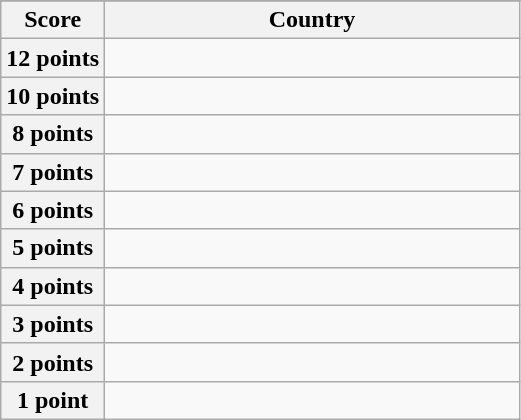<table class="wikitable">
<tr>
</tr>
<tr>
<th scope="col" width="20%">Score</th>
<th scope="col">Country</th>
</tr>
<tr>
<th scope="row">12 points</th>
<td></td>
</tr>
<tr>
<th scope="row">10 points</th>
<td></td>
</tr>
<tr>
<th scope="row">8 points</th>
<td></td>
</tr>
<tr>
<th scope="row">7 points</th>
<td></td>
</tr>
<tr>
<th scope="row">6 points</th>
<td></td>
</tr>
<tr>
<th scope="row">5 points</th>
<td></td>
</tr>
<tr>
<th scope="row">4 points</th>
<td></td>
</tr>
<tr>
<th scope="row">3 points</th>
<td></td>
</tr>
<tr>
<th scope="row">2 points</th>
<td></td>
</tr>
<tr>
<th scope="row">1 point</th>
<td></td>
</tr>
</table>
